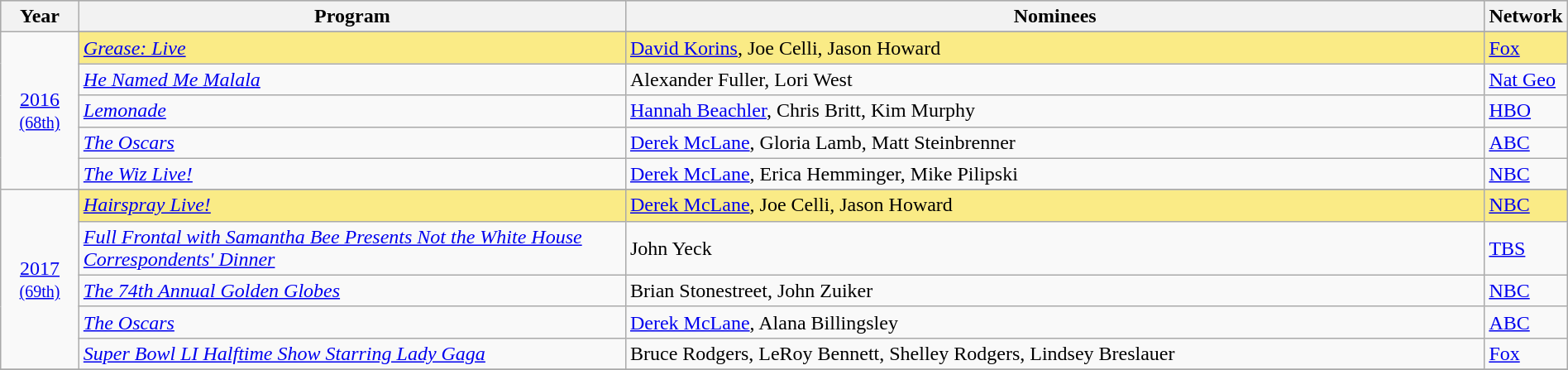<table class="wikitable" style="width:100%">
<tr bgcolor="#bebebe">
<th width="5%">Year</th>
<th width="35%">Program</th>
<th width="55%">Nominees</th>
<th width="5%">Network</th>
</tr>
<tr>
<td rowspan=6 style="text-align:center"><a href='#'>2016</a><br><small><a href='#'>(68th)</a></small><br></td>
</tr>
<tr style="background:#FAEB86">
<td><em><a href='#'>Grease: Live</a></em></td>
<td><a href='#'>David Korins</a>, Joe Celli, Jason Howard</td>
<td><a href='#'>Fox</a></td>
</tr>
<tr>
<td><em><a href='#'>He Named Me Malala</a></em></td>
<td>Alexander Fuller, Lori West</td>
<td><a href='#'>Nat Geo</a></td>
</tr>
<tr>
<td><em><a href='#'>Lemonade</a></em></td>
<td><a href='#'>Hannah Beachler</a>, Chris Britt, Kim Murphy</td>
<td><a href='#'>HBO</a></td>
</tr>
<tr>
<td><em><a href='#'>The Oscars</a></em></td>
<td><a href='#'>Derek McLane</a>, Gloria Lamb, Matt Steinbrenner</td>
<td><a href='#'>ABC</a></td>
</tr>
<tr>
<td><em><a href='#'>The Wiz Live!</a></em></td>
<td><a href='#'>Derek McLane</a>, Erica Hemminger, Mike Pilipski</td>
<td><a href='#'>NBC</a></td>
</tr>
<tr>
<td rowspan=6 style="text-align:center"><a href='#'>2017</a><br><small><a href='#'>(69th)</a></small><br></td>
</tr>
<tr style="background:#FAEB86">
<td><em><a href='#'>Hairspray Live!</a></em></td>
<td><a href='#'>Derek McLane</a>, Joe Celli, Jason Howard</td>
<td><a href='#'>NBC</a></td>
</tr>
<tr>
<td><em><a href='#'>Full Frontal with Samantha Bee Presents Not the White House Correspondents' Dinner</a></em></td>
<td>John Yeck</td>
<td><a href='#'>TBS</a></td>
</tr>
<tr>
<td><em><a href='#'>The 74th Annual Golden Globes</a></em></td>
<td>Brian Stonestreet, John Zuiker</td>
<td><a href='#'>NBC</a></td>
</tr>
<tr>
<td><em><a href='#'>The Oscars</a></em></td>
<td><a href='#'>Derek McLane</a>, Alana Billingsley</td>
<td><a href='#'>ABC</a></td>
</tr>
<tr>
<td><em><a href='#'>Super Bowl LI Halftime Show Starring Lady Gaga</a></em></td>
<td>Bruce Rodgers, LeRoy Bennett, Shelley Rodgers, Lindsey Breslauer</td>
<td><a href='#'>Fox</a></td>
</tr>
<tr>
</tr>
</table>
